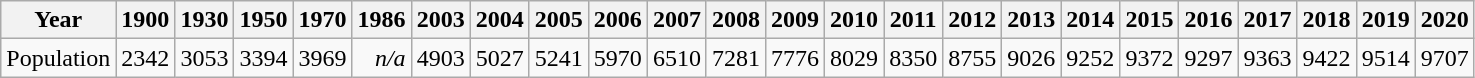<table class="wikitable" style="text-align:right">
<tr>
<th>Year</th>
<th>1900</th>
<th>1930</th>
<th>1950</th>
<th>1970</th>
<th>1986</th>
<th>2003</th>
<th>2004</th>
<th>2005</th>
<th>2006</th>
<th>2007</th>
<th>2008</th>
<th>2009</th>
<th>2010</th>
<th>2011</th>
<th>2012</th>
<th>2013</th>
<th>2014</th>
<th>2015</th>
<th>2016</th>
<th>2017</th>
<th>2018</th>
<th>2019</th>
<th>2020</th>
</tr>
<tr>
<td>Population</td>
<td>2342</td>
<td>3053</td>
<td>3394</td>
<td>3969</td>
<td><em>n/a</em></td>
<td>4903</td>
<td>5027</td>
<td>5241</td>
<td>5970</td>
<td>6510</td>
<td>7281</td>
<td>7776</td>
<td>8029</td>
<td>8350</td>
<td>8755</td>
<td>9026</td>
<td>9252</td>
<td>9372</td>
<td>9297</td>
<td>9363</td>
<td>9422</td>
<td>9514</td>
<td>9707</td>
</tr>
</table>
